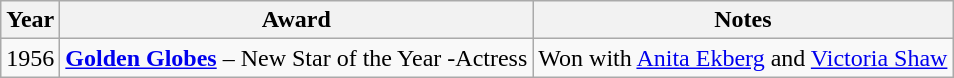<table class="wikitable sortable">
<tr>
<th>Year</th>
<th>Award</th>
<th>Notes</th>
</tr>
<tr>
<td>1956</td>
<td><strong><a href='#'>Golden Globes</a></strong> – New Star of the Year -Actress</td>
<td>Won with <a href='#'>Anita Ekberg</a> and <a href='#'>Victoria Shaw</a></td>
</tr>
</table>
